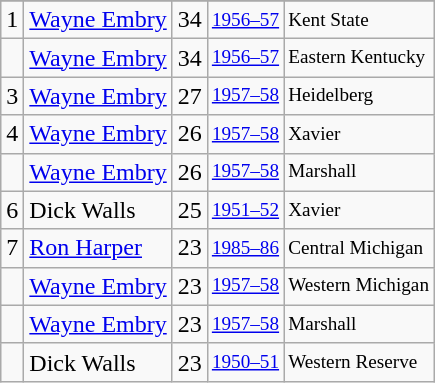<table class="wikitable">
<tr>
</tr>
<tr>
<td>1</td>
<td><a href='#'>Wayne Embry</a></td>
<td>34</td>
<td style="font-size:80%;"><a href='#'>1956–57</a></td>
<td style="font-size:80%;">Kent State</td>
</tr>
<tr>
<td></td>
<td><a href='#'>Wayne Embry</a></td>
<td>34</td>
<td style="font-size:80%;"><a href='#'>1956–57</a></td>
<td style="font-size:80%;">Eastern Kentucky</td>
</tr>
<tr>
<td>3</td>
<td><a href='#'>Wayne Embry</a></td>
<td>27</td>
<td style="font-size:80%;"><a href='#'>1957–58</a></td>
<td style="font-size:80%;">Heidelberg</td>
</tr>
<tr>
<td>4</td>
<td><a href='#'>Wayne Embry</a></td>
<td>26</td>
<td style="font-size:80%;"><a href='#'>1957–58</a></td>
<td style="font-size:80%;">Xavier</td>
</tr>
<tr>
<td></td>
<td><a href='#'>Wayne Embry</a></td>
<td>26</td>
<td style="font-size:80%;"><a href='#'>1957–58</a></td>
<td style="font-size:80%;">Marshall</td>
</tr>
<tr>
<td>6</td>
<td>Dick Walls</td>
<td>25</td>
<td style="font-size:80%;"><a href='#'>1951–52</a></td>
<td style="font-size:80%;">Xavier</td>
</tr>
<tr>
<td>7</td>
<td><a href='#'>Ron Harper</a></td>
<td>23</td>
<td style="font-size:80%;"><a href='#'>1985–86</a></td>
<td style="font-size:80%;">Central Michigan</td>
</tr>
<tr>
<td></td>
<td><a href='#'>Wayne Embry</a></td>
<td>23</td>
<td style="font-size:80%;"><a href='#'>1957–58</a></td>
<td style="font-size:80%;">Western Michigan</td>
</tr>
<tr>
<td></td>
<td><a href='#'>Wayne Embry</a></td>
<td>23</td>
<td style="font-size:80%;"><a href='#'>1957–58</a></td>
<td style="font-size:80%;">Marshall</td>
</tr>
<tr>
<td></td>
<td>Dick Walls</td>
<td>23</td>
<td style="font-size:80%;"><a href='#'>1950–51</a></td>
<td style="font-size:80%;">Western Reserve</td>
</tr>
</table>
